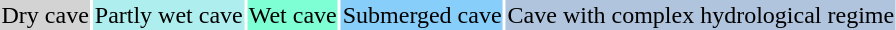<table style="background:transparent">
<tr>
<td bgcolor="LightGray">Dry cave</td>
<td bgcolor="PaleTurquoise">Partly wet cave</td>
<td bgcolor="Aquamarine">Wet cave</td>
<td bgcolor="LightSkyBlue">Submerged cave</td>
<td bgcolor="LightSteelBlue">Cave with complex hydrological regime</td>
</tr>
<tr>
</tr>
</table>
